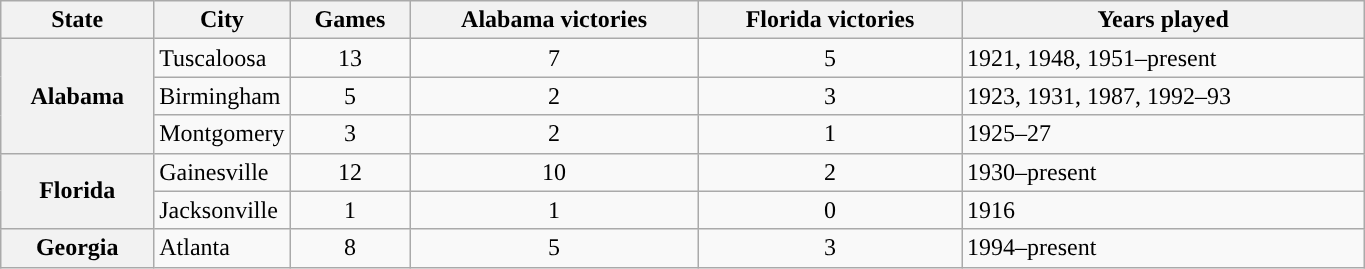<table class="wikitable">
<tr>
<th>State</th>
<th width="10%">City</th>
<th>Games</th>
<th>Alabama victories</th>
<th>Florida victories</th>
<th>Years played</th>
</tr>
<tr>
<th rowspan="3">Alabama</th>
<td>Tuscaloosa</td>
<td style="text-align:center;">13</td>
<td style="text-align:center;">7</td>
<td style="text-align:center;">5</td>
<td>1921, 1948, 1951–present</td>
</tr>
<tr>
<td>Birmingham</td>
<td style="text-align:center;">5</td>
<td style="text-align:center;">2</td>
<td style="text-align:center;">3</td>
<td>1923, 1931, 1987, 1992–93</td>
</tr>
<tr>
<td>Montgomery</td>
<td style="text-align:center;">3</td>
<td style="text-align:center;">2</td>
<td style="text-align:center;">1</td>
<td>1925–27</td>
</tr>
<tr>
<th rowspan="2">Florida</th>
<td>Gainesville</td>
<td style="text-align:center;">12</td>
<td style="text-align:center;">10</td>
<td style="text-align:center;">2</td>
<td>1930–present</td>
</tr>
<tr>
<td>Jacksonville</td>
<td style="text-align:center;">1</td>
<td style="text-align:center;">1</td>
<td style="text-align:center;">0</td>
<td>1916</td>
</tr>
<tr>
<th>Georgia</th>
<td>Atlanta</td>
<td style="text-align:center;">8</td>
<td style="text-align:center;">5</td>
<td style="text-align:center;">3</td>
<td>1994–present</td>
</tr>
</table>
